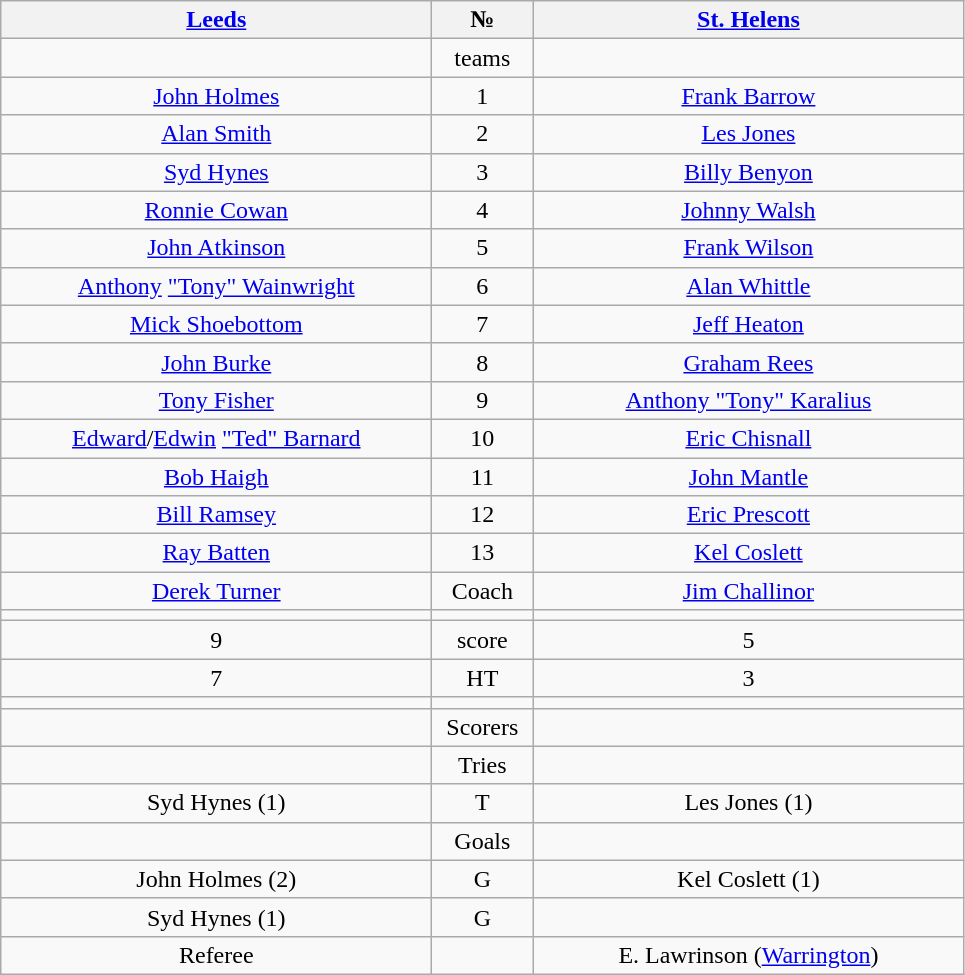<table class="wikitable" style="text-align:center;">
<tr>
<th width=280 abbr=winner><a href='#'>Leeds</a></th>
<th width=60 abbr="Number">№</th>
<th width=280 abbr=runner-up><a href='#'>St. Helens</a></th>
</tr>
<tr>
<td></td>
<td>teams</td>
<td></td>
</tr>
<tr>
<td><a href='#'>John Holmes</a></td>
<td>1</td>
<td><a href='#'>Frank Barrow</a></td>
</tr>
<tr>
<td><a href='#'>Alan Smith</a></td>
<td>2</td>
<td><a href='#'>Les Jones</a></td>
</tr>
<tr>
<td><a href='#'>Syd Hynes</a></td>
<td>3</td>
<td><a href='#'>Billy Benyon</a></td>
</tr>
<tr>
<td><a href='#'>Ronnie Cowan</a></td>
<td>4</td>
<td><a href='#'>Johnny Walsh</a></td>
</tr>
<tr>
<td><a href='#'>John Atkinson</a></td>
<td>5</td>
<td><a href='#'>Frank Wilson</a></td>
</tr>
<tr>
<td><a href='#'>Ant</a><a href='#'>hony</a> <a href='#'>"Tony" Wainwright</a></td>
<td>6</td>
<td><a href='#'>Alan Whittle</a></td>
</tr>
<tr>
<td><a href='#'>Mick Shoebottom</a></td>
<td>7</td>
<td><a href='#'>Jeff Heaton</a></td>
</tr>
<tr>
<td><a href='#'>John Burke</a></td>
<td>8</td>
<td><a href='#'>Graham Rees</a></td>
</tr>
<tr>
<td><a href='#'>Tony Fisher</a></td>
<td>9</td>
<td><a href='#'>Anthony "Tony" Karalius</a></td>
</tr>
<tr>
<td><a href='#'>Edward</a>/<a href='#'>Edwin</a> <a href='#'>"Ted" Barnard</a></td>
<td>10</td>
<td><a href='#'>Eric Chisnall</a></td>
</tr>
<tr>
<td><a href='#'>Bob Haigh</a></td>
<td>11</td>
<td><a href='#'>John Mantle</a></td>
</tr>
<tr>
<td><a href='#'>Bill Ramsey</a></td>
<td>12</td>
<td><a href='#'>Eric Prescott</a></td>
</tr>
<tr>
<td><a href='#'>Ray Batten</a></td>
<td>13</td>
<td><a href='#'>Kel Coslett</a></td>
</tr>
<tr>
<td><a href='#'>Derek Turner</a></td>
<td>Coach</td>
<td><a href='#'>Jim Challinor</a></td>
</tr>
<tr>
<td></td>
<td></td>
<td></td>
</tr>
<tr>
<td>9</td>
<td>score</td>
<td>5</td>
</tr>
<tr>
<td>7</td>
<td>HT</td>
<td>3</td>
</tr>
<tr>
<td></td>
<td></td>
<td></td>
</tr>
<tr>
<td></td>
<td>Scorers</td>
<td></td>
</tr>
<tr>
<td></td>
<td>Tries</td>
<td></td>
</tr>
<tr>
<td>Syd Hynes (1)</td>
<td>T</td>
<td>Les Jones (1)</td>
</tr>
<tr>
<td></td>
<td>Goals</td>
<td></td>
</tr>
<tr>
<td>John Holmes (2)</td>
<td>G</td>
<td>Kel Coslett (1)</td>
</tr>
<tr>
<td>Syd Hynes (1)</td>
<td>G</td>
<td></td>
</tr>
<tr>
<td>Referee</td>
<td></td>
<td>E. Lawrinson (<a href='#'>Warrington</a>)</td>
</tr>
</table>
